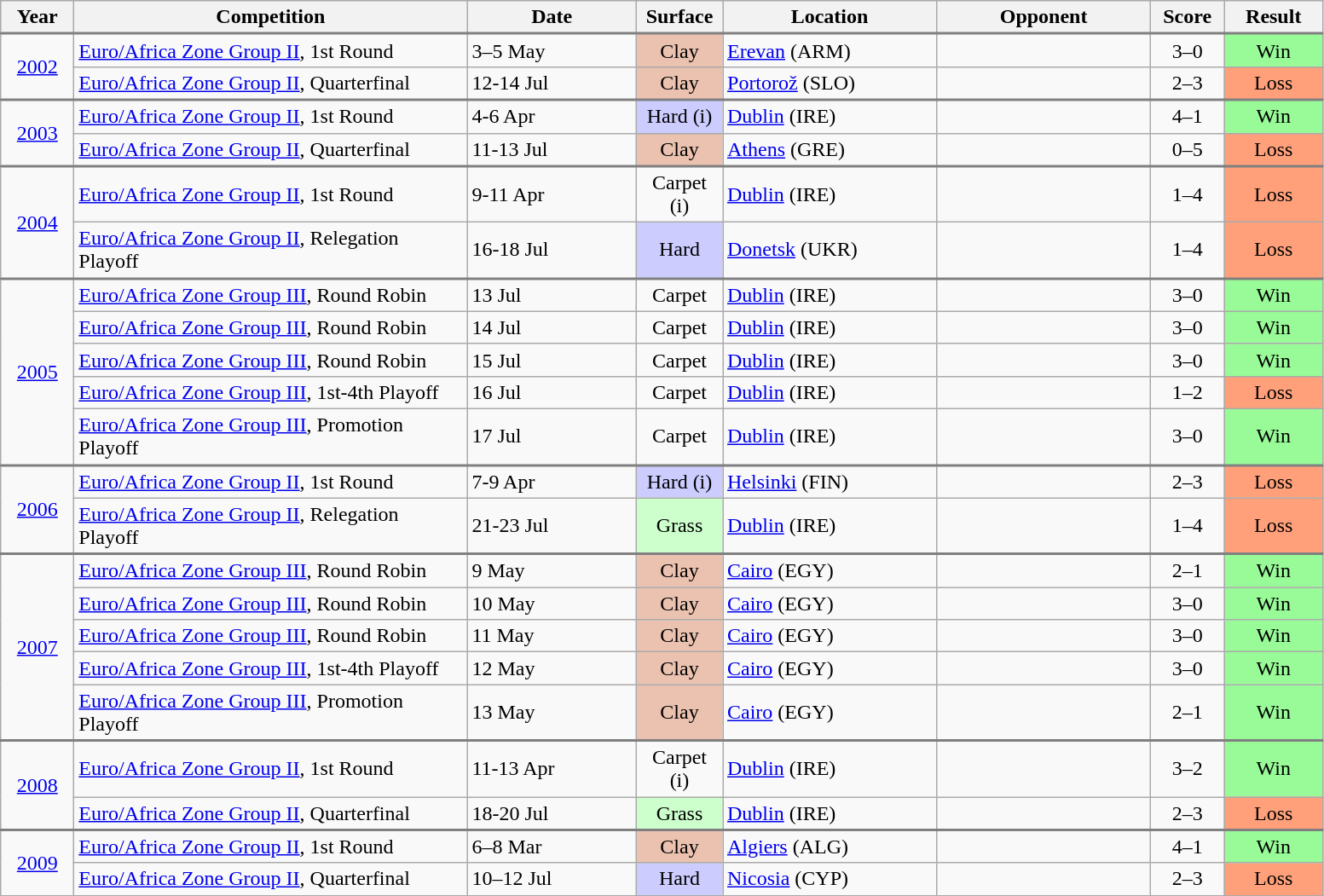<table class="wikitable collapsible collapsed">
<tr>
<th width="50">Year</th>
<th width="300">Competition</th>
<th width="125">Date</th>
<th width="60">Surface</th>
<th width="160">Location</th>
<th width="160">Opponent</th>
<th width="50">Score</th>
<th width="70">Result</th>
</tr>
<tr style="border-top:2px solid gray;">
<td align="center" rowspan="2"><a href='#'>2002</a></td>
<td><a href='#'>Euro/Africa Zone Group II</a>, 1st Round</td>
<td>3–5 May</td>
<td align="center" bgcolor=ebc2af>Clay</td>
<td><a href='#'>Erevan</a> (ARM)</td>
<td></td>
<td align="center">3–0</td>
<td align="center" bgcolor="#98FB98">Win</td>
</tr>
<tr>
<td><a href='#'>Euro/Africa Zone Group II</a>, Quarterfinal</td>
<td>12-14 Jul</td>
<td align="center" bgcolor=ebc2af>Clay</td>
<td><a href='#'>Portorož</a> (SLO)</td>
<td></td>
<td align="center">2–3</td>
<td align="center" bgcolor="FFA07A">Loss</td>
</tr>
<tr style="border-top:2px solid gray;">
<td align="center" rowspan="2"><a href='#'>2003</a></td>
<td><a href='#'>Euro/Africa Zone Group II</a>, 1st Round</td>
<td>4-6 Apr</td>
<td align="center" bgcolor=ccccff>Hard (i)</td>
<td><a href='#'>Dublin</a> (IRE)</td>
<td></td>
<td align="center">4–1</td>
<td align="center" bgcolor="#98FB98">Win</td>
</tr>
<tr>
<td><a href='#'>Euro/Africa Zone Group II</a>, Quarterfinal</td>
<td>11-13 Jul</td>
<td align="center" bgcolor=ebc2af>Clay</td>
<td><a href='#'>Athens</a> (GRE)</td>
<td></td>
<td align="center">0–5</td>
<td align="center" bgcolor="FFA07A">Loss</td>
</tr>
<tr style="border-top:2px solid gray;">
<td align="center" rowspan="2"><a href='#'>2004</a></td>
<td><a href='#'>Euro/Africa Zone Group II</a>, 1st Round</td>
<td>9-11 Apr</td>
<td align="center">Carpet (i)</td>
<td><a href='#'>Dublin</a> (IRE)</td>
<td></td>
<td align="center">1–4</td>
<td align="center" bgcolor="FFA07A">Loss</td>
</tr>
<tr>
<td><a href='#'>Euro/Africa Zone Group II</a>, Relegation Playoff</td>
<td>16-18 Jul</td>
<td align="center" bgcolor=ccccff>Hard</td>
<td><a href='#'>Donetsk</a> (UKR)</td>
<td></td>
<td align="center">1–4</td>
<td align="center" bgcolor="FFA07A">Loss</td>
</tr>
<tr style="border-top:2px solid gray;">
<td align="center" rowspan="5"><a href='#'>2005</a></td>
<td><a href='#'>Euro/Africa Zone Group III</a>, Round Robin</td>
<td>13 Jul</td>
<td align="center">Carpet</td>
<td><a href='#'>Dublin</a> (IRE)</td>
<td></td>
<td align="center">3–0</td>
<td align="center" bgcolor="#98FB98">Win</td>
</tr>
<tr>
<td><a href='#'>Euro/Africa Zone Group III</a>, Round Robin</td>
<td>14 Jul</td>
<td align="center">Carpet</td>
<td><a href='#'>Dublin</a> (IRE)</td>
<td></td>
<td align="center">3–0</td>
<td align="center" bgcolor="#98FB98">Win</td>
</tr>
<tr>
<td><a href='#'>Euro/Africa Zone Group III</a>, Round Robin</td>
<td>15 Jul</td>
<td align="center">Carpet</td>
<td><a href='#'>Dublin</a> (IRE)</td>
<td></td>
<td align="center">3–0</td>
<td align="center" bgcolor="#98FB98">Win</td>
</tr>
<tr>
<td><a href='#'>Euro/Africa Zone Group III</a>, 1st-4th Playoff</td>
<td>16 Jul</td>
<td align="center">Carpet</td>
<td><a href='#'>Dublin</a> (IRE)</td>
<td></td>
<td align="center">1–2</td>
<td align="center" bgcolor="FFA07A">Loss</td>
</tr>
<tr>
<td><a href='#'>Euro/Africa Zone Group III</a>, Promotion Playoff</td>
<td>17 Jul</td>
<td align="center">Carpet</td>
<td><a href='#'>Dublin</a> (IRE)</td>
<td></td>
<td align="center">3–0</td>
<td align="center" bgcolor="#98FB98">Win</td>
</tr>
<tr style="border-top:2px solid gray;">
<td align="center" rowspan="2"><a href='#'>2006</a></td>
<td><a href='#'>Euro/Africa Zone Group II</a>, 1st Round</td>
<td>7-9 Apr</td>
<td align="center" bgcolor=ccccff>Hard (i)</td>
<td><a href='#'>Helsinki</a> (FIN)</td>
<td></td>
<td align="center">2–3</td>
<td align="center" bgcolor="FFA07A">Loss</td>
</tr>
<tr>
<td><a href='#'>Euro/Africa Zone Group II</a>, Relegation Playoff</td>
<td>21-23 Jul</td>
<td align="center" bgcolor=ccffcc>Grass</td>
<td><a href='#'>Dublin</a> (IRE)</td>
<td></td>
<td align="center">1–4</td>
<td align="center" bgcolor="FFA07A">Loss</td>
</tr>
<tr style="border-top:2px solid gray;">
<td align="center" rowspan="5"><a href='#'>2007</a></td>
<td><a href='#'>Euro/Africa Zone Group III</a>, Round Robin</td>
<td>9 May</td>
<td align="center" bgcolor=ebc2af>Clay</td>
<td><a href='#'>Cairo</a> (EGY)</td>
<td></td>
<td align="center">2–1</td>
<td align="center" bgcolor="#98FB98">Win</td>
</tr>
<tr>
<td><a href='#'>Euro/Africa Zone Group III</a>, Round Robin</td>
<td>10 May</td>
<td align="center" bgcolor=ebc2af>Clay</td>
<td><a href='#'>Cairo</a> (EGY)</td>
<td></td>
<td align="center">3–0</td>
<td align="center" bgcolor="#98FB98">Win</td>
</tr>
<tr>
<td><a href='#'>Euro/Africa Zone Group III</a>, Round Robin</td>
<td>11 May</td>
<td align="center" bgcolor=ebc2af>Clay</td>
<td><a href='#'>Cairo</a> (EGY)</td>
<td></td>
<td align="center">3–0</td>
<td align="center" bgcolor="#98FB98">Win</td>
</tr>
<tr>
<td><a href='#'>Euro/Africa Zone Group III</a>, 1st-4th Playoff</td>
<td>12 May</td>
<td align="center" bgcolor=ebc2af>Clay</td>
<td><a href='#'>Cairo</a> (EGY)</td>
<td></td>
<td align="center">3–0</td>
<td align="center" bgcolor="#98FB98">Win</td>
</tr>
<tr>
<td><a href='#'>Euro/Africa Zone Group III</a>, Promotion Playoff</td>
<td>13 May</td>
<td align="center" bgcolor=ebc2af>Clay</td>
<td><a href='#'>Cairo</a> (EGY)</td>
<td></td>
<td align="center">2–1</td>
<td align="center" bgcolor="#98FB98">Win</td>
</tr>
<tr style="border-top:2px solid gray;">
<td align="center" rowspan="2"><a href='#'>2008</a></td>
<td><a href='#'>Euro/Africa Zone Group II</a>, 1st Round</td>
<td>11-13 Apr</td>
<td align="center">Carpet (i)</td>
<td><a href='#'>Dublin</a> (IRE)</td>
<td></td>
<td align="center">3–2</td>
<td align="center" bgcolor="#98FB98">Win</td>
</tr>
<tr>
<td><a href='#'>Euro/Africa Zone Group II</a>, Quarterfinal</td>
<td>18-20 Jul</td>
<td align="center" bgcolor=ccffcc>Grass</td>
<td><a href='#'>Dublin</a> (IRE)</td>
<td></td>
<td align="center">2–3</td>
<td align="center" bgcolor="FFA07A">Loss</td>
</tr>
<tr style="border-top:2px solid gray;">
<td align="center" rowspan="2"><a href='#'>2009</a></td>
<td><a href='#'>Euro/Africa Zone Group II</a>, 1st Round</td>
<td>6–8 Mar</td>
<td align="center" bgcolor=ebc2af>Clay</td>
<td><a href='#'>Algiers</a> (ALG)</td>
<td></td>
<td align="center">4–1</td>
<td align="center" bgcolor="#98FB98">Win</td>
</tr>
<tr>
<td><a href='#'>Euro/Africa Zone Group II</a>, Quarterfinal</td>
<td>10–12 Jul</td>
<td align="center" bgcolor=ccccff>Hard</td>
<td><a href='#'>Nicosia</a> (CYP)</td>
<td></td>
<td align="center">2–3</td>
<td align="center" bgcolor="FFA07A">Loss</td>
</tr>
</table>
